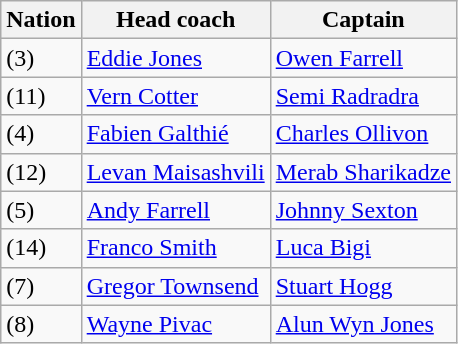<table class="wikitable">
<tr>
<th>Nation</th>
<th>Head coach</th>
<th>Captain</th>
</tr>
<tr>
<td> (3)</td>
<td> <a href='#'>Eddie Jones</a></td>
<td><a href='#'>Owen Farrell</a></td>
</tr>
<tr>
<td> (11)</td>
<td> <a href='#'>Vern Cotter</a></td>
<td><a href='#'>Semi Radradra</a></td>
</tr>
<tr>
<td> (4)</td>
<td> <a href='#'>Fabien Galthié</a></td>
<td><a href='#'>Charles Ollivon</a></td>
</tr>
<tr>
<td> (12)</td>
<td> <a href='#'>Levan Maisashvili</a></td>
<td><a href='#'>Merab Sharikadze</a></td>
</tr>
<tr>
<td> (5)</td>
<td> <a href='#'>Andy Farrell</a></td>
<td><a href='#'>Johnny Sexton</a></td>
</tr>
<tr>
<td> (14)</td>
<td> <a href='#'>Franco Smith</a></td>
<td><a href='#'>Luca Bigi</a></td>
</tr>
<tr>
<td> (7)</td>
<td> <a href='#'>Gregor Townsend</a></td>
<td><a href='#'>Stuart Hogg</a></td>
</tr>
<tr>
<td> (8)</td>
<td> <a href='#'>Wayne Pivac</a></td>
<td><a href='#'>Alun Wyn Jones</a></td>
</tr>
</table>
